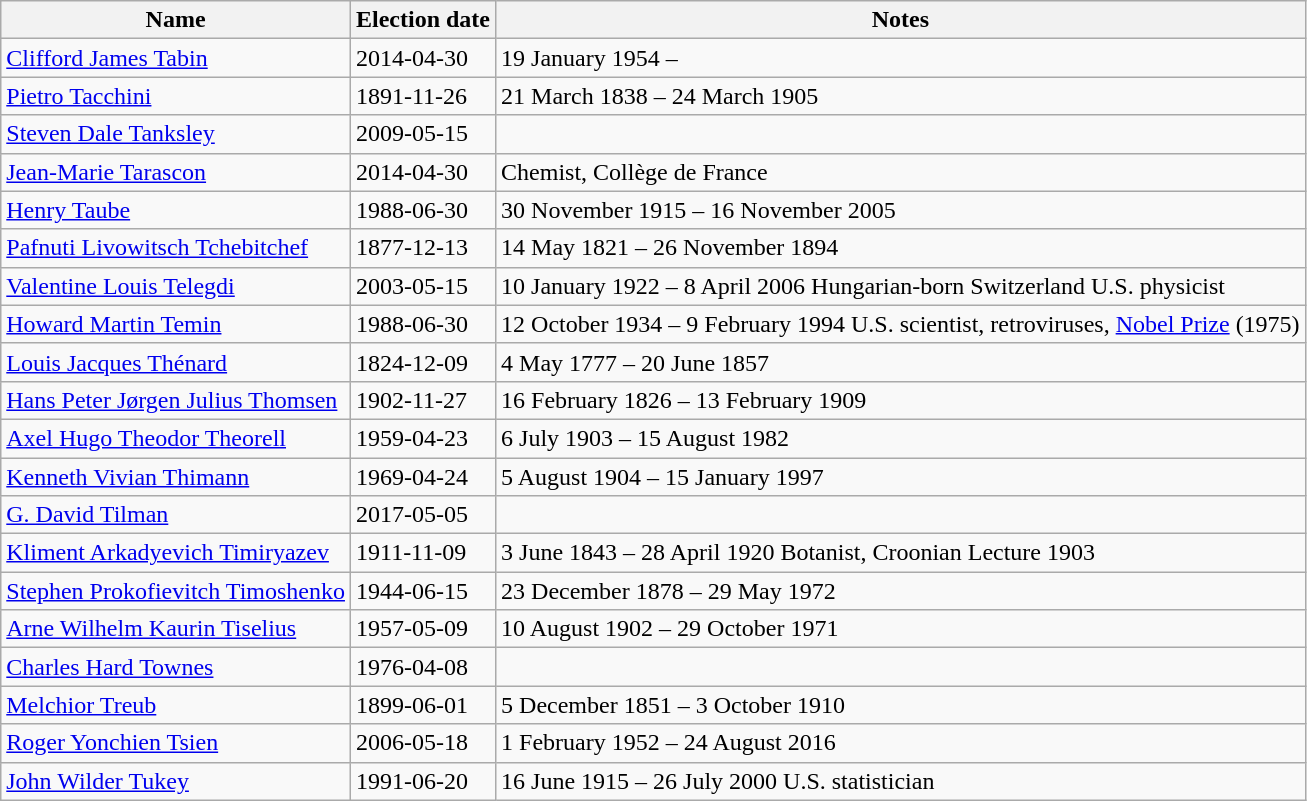<table class="wikitable sortable">
<tr>
<th>Name</th>
<th>Election date</th>
<th class="unsortable">Notes</th>
</tr>
<tr>
<td><a href='#'>Clifford James Tabin</a></td>
<td>2014-04-30</td>
<td>19 January 1954 –</td>
</tr>
<tr>
<td><a href='#'>Pietro Tacchini</a></td>
<td>1891-11-26</td>
<td>21 March 1838 – 24 March 1905</td>
</tr>
<tr>
<td><a href='#'>Steven Dale Tanksley</a></td>
<td>2009-05-15</td>
<td></td>
</tr>
<tr>
<td><a href='#'>Jean-Marie Tarascon</a></td>
<td>2014-04-30</td>
<td>Chemist, Collège de France</td>
</tr>
<tr>
<td><a href='#'>Henry Taube</a></td>
<td>1988-06-30</td>
<td>30 November 1915 – 16 November 2005</td>
</tr>
<tr>
<td><a href='#'>Pafnuti Livowitsch Tchebitchef</a></td>
<td>1877-12-13</td>
<td>14 May 1821 – 26 November 1894</td>
</tr>
<tr>
<td><a href='#'>Valentine Louis Telegdi</a></td>
<td>2003-05-15</td>
<td>10 January 1922 – 8 April 2006 Hungarian-born Switzerland U.S. physicist</td>
</tr>
<tr>
<td><a href='#'>Howard Martin Temin</a></td>
<td>1988-06-30</td>
<td>12 October 1934 – 9 February 1994 U.S. scientist, retroviruses, <a href='#'>Nobel Prize</a> (1975)</td>
</tr>
<tr>
<td><a href='#'>Louis Jacques Thénard</a></td>
<td>1824-12-09</td>
<td>4 May 1777 – 20 June 1857</td>
</tr>
<tr>
<td><a href='#'>Hans Peter Jørgen Julius Thomsen</a></td>
<td>1902-11-27</td>
<td>16 February 1826 – 13 February 1909</td>
</tr>
<tr>
<td><a href='#'>Axel Hugo Theodor Theorell</a></td>
<td>1959-04-23</td>
<td>6 July 1903 – 15 August 1982</td>
</tr>
<tr>
<td><a href='#'>Kenneth Vivian Thimann</a></td>
<td>1969-04-24</td>
<td>5 August 1904 – 15 January 1997</td>
</tr>
<tr>
<td><a href='#'>G. David Tilman</a></td>
<td>2017-05-05</td>
<td></td>
</tr>
<tr>
<td><a href='#'>Kliment Arkadyevich Timiryazev</a></td>
<td>1911-11-09</td>
<td>3 June 1843 – 28 April 1920 Botanist, Croonian Lecture 1903</td>
</tr>
<tr>
<td><a href='#'>Stephen Prokofievitch Timoshenko</a></td>
<td>1944-06-15</td>
<td>23 December 1878 – 29 May 1972</td>
</tr>
<tr>
<td><a href='#'>Arne Wilhelm Kaurin Tiselius</a></td>
<td>1957-05-09</td>
<td>10 August 1902 – 29 October 1971</td>
</tr>
<tr>
<td><a href='#'>Charles Hard Townes</a></td>
<td>1976-04-08</td>
<td></td>
</tr>
<tr>
<td><a href='#'>Melchior Treub</a></td>
<td>1899-06-01</td>
<td>5 December 1851 – 3 October 1910</td>
</tr>
<tr>
<td><a href='#'>Roger Yonchien Tsien</a></td>
<td>2006-05-18</td>
<td>1 February 1952 – 24 August 2016</td>
</tr>
<tr>
<td><a href='#'>John Wilder Tukey</a></td>
<td>1991-06-20</td>
<td>16 June 1915 – 26 July 2000 U.S. statistician</td>
</tr>
</table>
